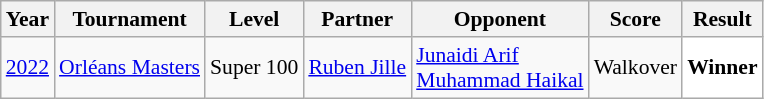<table class="sortable wikitable" style="font-size: 90%;">
<tr>
<th>Year</th>
<th>Tournament</th>
<th>Level</th>
<th>Partner</th>
<th>Opponent</th>
<th>Score</th>
<th>Result</th>
</tr>
<tr>
<td align="center"><a href='#'>2022</a></td>
<td align="left"><a href='#'>Orléans Masters</a></td>
<td align="left">Super 100</td>
<td align="left"> <a href='#'>Ruben Jille</a></td>
<td align="left"> <a href='#'>Junaidi Arif</a><br> <a href='#'>Muhammad Haikal</a></td>
<td align="left">Walkover</td>
<td style="text-align:left; background:white"> <strong>Winner</strong></td>
</tr>
</table>
